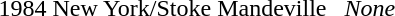<table>
<tr>
<td>1984 New York/Stoke Mandeville <br></td>
<td></td>
<td></td>
<td><em>None</em></td>
</tr>
</table>
